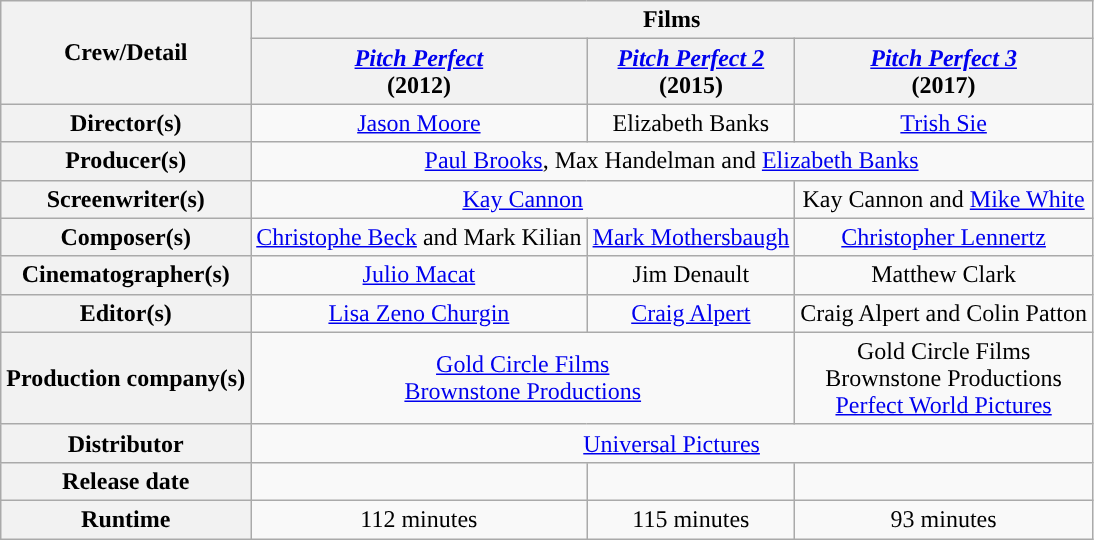<table class="wikitable" style="text-align:center;">
<tr>
<th rowspan="2">Crew/Detail</th>
<th colspan="3">Films</th>
</tr>
<tr>
<th><em><a href='#'>Pitch Perfect</a></em> <br>(2012)</th>
<th><em><a href='#'>Pitch Perfect 2</a></em> <br>(2015)</th>
<th><em><a href='#'>Pitch Perfect 3</a></em> <br>(2017)</th>
</tr>
<tr>
<th>Director(s)</th>
<td><a href='#'>Jason Moore</a></td>
<td>Elizabeth Banks</td>
<td><a href='#'>Trish Sie</a></td>
</tr>
<tr>
<th>Producer(s)</th>
<td colspan="3"><a href='#'>Paul Brooks</a>, Max Handelman and <a href='#'>Elizabeth Banks</a></td>
</tr>
<tr>
<th>Screenwriter(s)</th>
<td colspan="2"><a href='#'>Kay Cannon</a></td>
<td>Kay Cannon and <a href='#'>Mike White</a></td>
</tr>
<tr>
<th>Composer(s)</th>
<td><a href='#'>Christophe Beck</a> and Mark Kilian</td>
<td><a href='#'>Mark Mothersbaugh</a></td>
<td><a href='#'>Christopher Lennertz</a></td>
</tr>
<tr>
<th>Cinematographer(s)</th>
<td><a href='#'>Julio Macat</a></td>
<td>Jim Denault</td>
<td>Matthew Clark</td>
</tr>
<tr>
<th>Editor(s)</th>
<td><a href='#'>Lisa Zeno Churgin</a></td>
<td><a href='#'>Craig Alpert</a></td>
<td>Craig Alpert and Colin Patton</td>
</tr>
<tr>
<th>Production company(s)</th>
<td colspan="2"><a href='#'>Gold Circle Films</a> <br><a href='#'>Brownstone Productions</a></td>
<td>Gold Circle Films <br>Brownstone Productions <br><a href='#'>Perfect World Pictures</a></td>
</tr>
<tr>
<th>Distributor</th>
<td colspan="3"><a href='#'>Universal Pictures</a></td>
</tr>
<tr>
<th>Release date</th>
<td></td>
<td></td>
<td></td>
</tr>
<tr>
<th>Runtime</th>
<td>112 minutes</td>
<td>115 minutes</td>
<td>93 minutes</td>
</tr>
</table>
